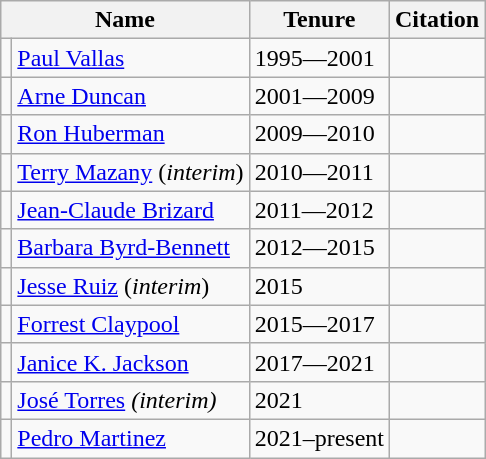<table class="wikitable">
<tr>
<th colspan=2>Name</th>
<th>Tenure</th>
<th>Citation</th>
</tr>
<tr>
<td></td>
<td><a href='#'>Paul Vallas</a></td>
<td>1995—2001</td>
<td></td>
</tr>
<tr>
<td></td>
<td><a href='#'>Arne Duncan</a></td>
<td>2001—2009</td>
<td></td>
</tr>
<tr>
<td></td>
<td><a href='#'>Ron Huberman</a></td>
<td>2009—2010</td>
<td></td>
</tr>
<tr>
<td></td>
<td><a href='#'>Terry Mazany</a> (<em>interim</em>)</td>
<td>2010—2011</td>
<td></td>
</tr>
<tr>
<td></td>
<td><a href='#'>Jean-Claude Brizard</a></td>
<td>2011—2012</td>
<td></td>
</tr>
<tr>
<td></td>
<td><a href='#'>Barbara Byrd-Bennett</a></td>
<td>2012—2015</td>
<td></td>
</tr>
<tr>
<td></td>
<td><a href='#'>Jesse Ruiz</a> (<em>interim</em>)</td>
<td>2015</td>
<td></td>
</tr>
<tr>
<td></td>
<td><a href='#'>Forrest Claypool</a></td>
<td>2015—2017</td>
<td></td>
</tr>
<tr>
<td></td>
<td><a href='#'>Janice K. Jackson</a></td>
<td>2017—2021</td>
<td></td>
</tr>
<tr>
<td></td>
<td><a href='#'>José Torres</a> <em>(interim)</em></td>
<td>2021</td>
<td></td>
</tr>
<tr>
<td></td>
<td><a href='#'>Pedro Martinez</a></td>
<td>2021–present</td>
<td></td>
</tr>
</table>
